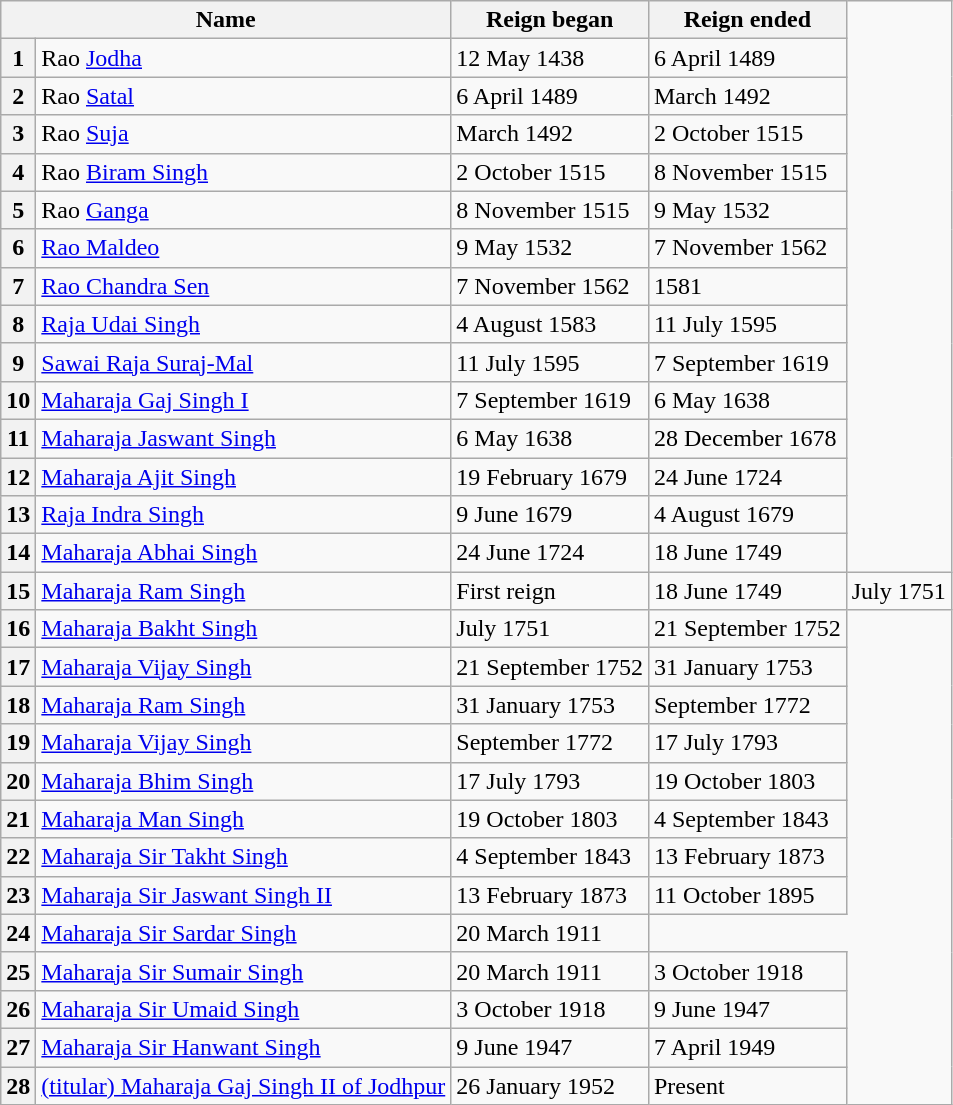<table class="wikitable sortable">
<tr>
<th colspan=2>Name</th>
<th>Reign began</th>
<th>Reign ended</th>
</tr>
<tr>
<th>1</th>
<td>Rao <a href='#'>Jodha</a></td>
<td>12 May 1438</td>
<td>6 April 1489</td>
</tr>
<tr>
<th>2</th>
<td>Rao <a href='#'>Satal</a></td>
<td>6 April 1489</td>
<td>March 1492</td>
</tr>
<tr>
<th>3</th>
<td>Rao <a href='#'>Suja</a></td>
<td>March 1492</td>
<td>2 October 1515</td>
</tr>
<tr>
<th>4</th>
<td>Rao <a href='#'>Biram Singh</a></td>
<td>2 October 1515</td>
<td>8 November 1515</td>
</tr>
<tr>
<th>5</th>
<td>Rao <a href='#'>Ganga</a></td>
<td>8 November 1515</td>
<td>9 May 1532</td>
</tr>
<tr>
<th>6</th>
<td><a href='#'>Rao Maldeo</a></td>
<td>9 May 1532</td>
<td>7 November 1562</td>
</tr>
<tr>
<th>7</th>
<td><a href='#'>Rao Chandra Sen</a></td>
<td>7 November 1562</td>
<td>1581</td>
</tr>
<tr>
<th>8</th>
<td><a href='#'>Raja Udai Singh</a></td>
<td>4 August 1583</td>
<td>11 July 1595</td>
</tr>
<tr>
<th>9</th>
<td><a href='#'>Sawai Raja Suraj-Mal</a></td>
<td>11 July 1595</td>
<td>7 September 1619</td>
</tr>
<tr>
<th>10</th>
<td><a href='#'>Maharaja Gaj Singh I</a></td>
<td>7 September 1619</td>
<td>6 May 1638</td>
</tr>
<tr>
<th>11</th>
<td><a href='#'>Maharaja Jaswant Singh</a></td>
<td>6 May 1638</td>
<td>28 December 1678</td>
</tr>
<tr>
<th>12</th>
<td><a href='#'>Maharaja Ajit Singh</a></td>
<td>19 February 1679</td>
<td>24 June 1724</td>
</tr>
<tr>
<th>13</th>
<td><a href='#'>Raja Indra Singh</a></td>
<td>9 June 1679</td>
<td>4 August 1679</td>
</tr>
<tr>
<th>14</th>
<td><a href='#'>Maharaja Abhai Singh</a></td>
<td>24 June 1724</td>
<td>18 June 1749</td>
</tr>
<tr>
<th>15</th>
<td><a href='#'>Maharaja Ram Singh</a></td>
<td>First reign</td>
<td>18 June 1749</td>
<td>July 1751</td>
</tr>
<tr>
<th>16</th>
<td><a href='#'>Maharaja Bakht Singh</a></td>
<td>July 1751</td>
<td>21 September 1752</td>
</tr>
<tr>
<th>17</th>
<td><a href='#'>Maharaja Vijay Singh</a></td>
<td>21 September 1752</td>
<td>31 January 1753</td>
</tr>
<tr>
<th>18</th>
<td><a href='#'>Maharaja Ram Singh</a></td>
<td>31 January 1753</td>
<td>September 1772</td>
</tr>
<tr>
<th>19</th>
<td><a href='#'>Maharaja Vijay Singh</a></td>
<td>September 1772</td>
<td>17 July 1793</td>
</tr>
<tr>
<th>20</th>
<td><a href='#'>Maharaja Bhim Singh</a></td>
<td>17 July 1793</td>
<td>19 October 1803</td>
</tr>
<tr>
<th>21</th>
<td><a href='#'>Maharaja Man Singh</a></td>
<td>19 October 1803</td>
<td>4 September 1843</td>
</tr>
<tr>
<th>22</th>
<td><a href='#'>Maharaja Sir Takht Singh</a></td>
<td>4 September 1843</td>
<td>13 February 1873</td>
</tr>
<tr>
<th>23</th>
<td><a href='#'>Maharaja Sir Jaswant Singh II</a></td>
<td>13 February 1873</td>
<td>11 October 1895</td>
</tr>
<tr>
<th>24</th>
<td><a href='#'>Maharaja Sir Sardar Singh</a></td>
<td>20 March 1911</td>
</tr>
<tr>
<th>25</th>
<td><a href='#'>Maharaja Sir Sumair Singh</a></td>
<td>20 March 1911</td>
<td>3 October 1918</td>
</tr>
<tr>
<th>26</th>
<td><a href='#'>Maharaja Sir Umaid Singh</a></td>
<td>3 October 1918</td>
<td>9 June 1947</td>
</tr>
<tr>
<th>27</th>
<td><a href='#'>Maharaja Sir Hanwant Singh</a></td>
<td>9 June 1947</td>
<td>7 April 1949</td>
</tr>
<tr>
<th>28</th>
<td><a href='#'>(titular) Maharaja Gaj Singh II of Jodhpur</a></td>
<td>26 January 1952</td>
<td>Present</td>
</tr>
</table>
